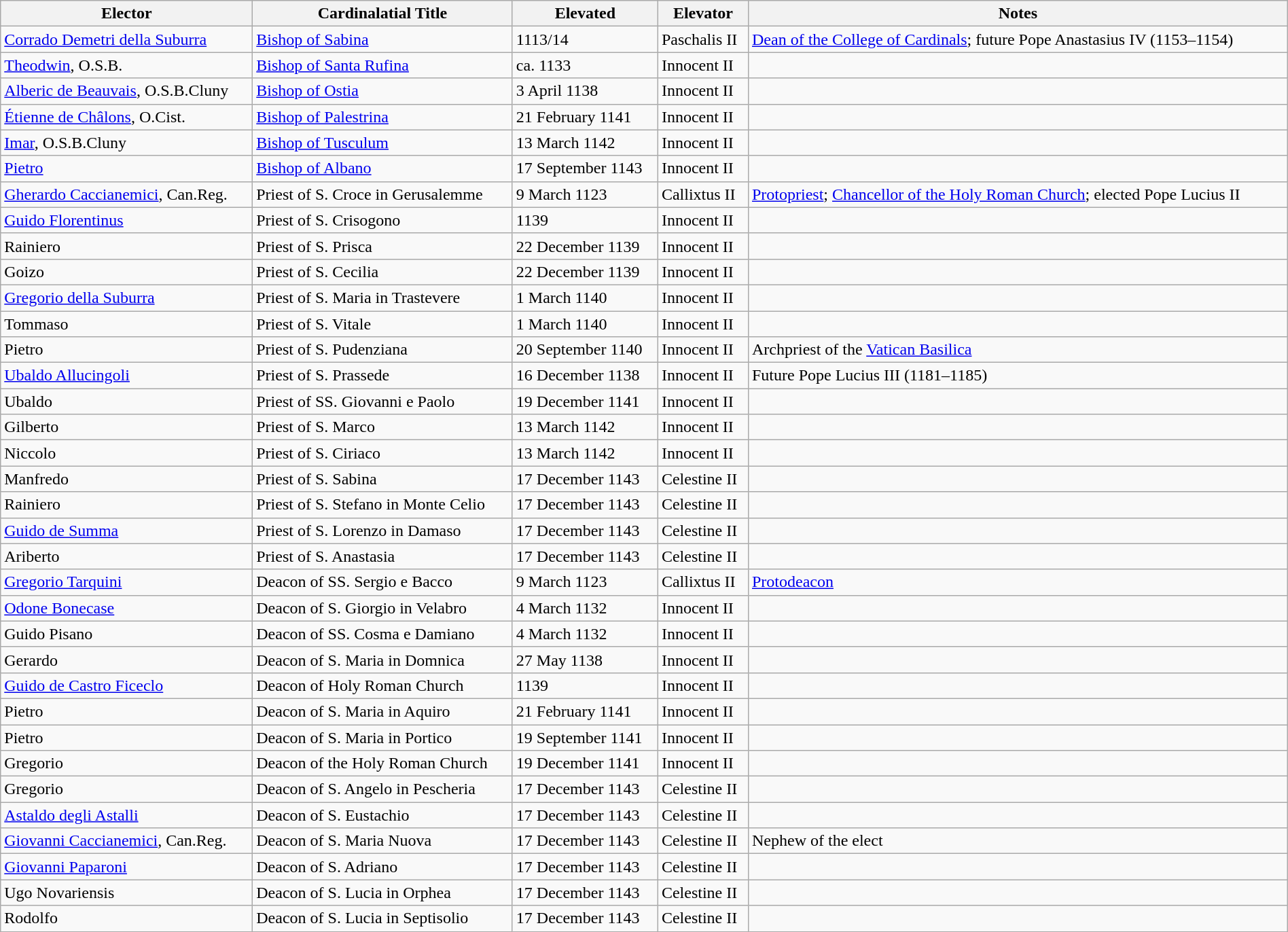<table class="wikitable sortable" style="width:100%">
<tr>
<th width="*">Elector</th>
<th width="*">Cardinalatial Title</th>
<th width="*">Elevated</th>
<th width="*">Elevator</th>
<th width="*">Notes</th>
</tr>
<tr valign="top">
<td><a href='#'>Corrado Demetri della Suburra</a></td>
<td><a href='#'>Bishop of Sabina</a></td>
<td>1113/14</td>
<td>Paschalis II</td>
<td><a href='#'>Dean of the College of Cardinals</a>; future Pope Anastasius IV (1153–1154)</td>
</tr>
<tr valign="top">
<td><a href='#'>Theodwin</a>, O.S.B.</td>
<td><a href='#'>Bishop of Santa Rufina</a></td>
<td>ca. 1133</td>
<td>Innocent II</td>
<td></td>
</tr>
<tr valign="top">
<td><a href='#'>Alberic de Beauvais</a>, O.S.B.Cluny</td>
<td><a href='#'>Bishop of Ostia</a></td>
<td>3 April 1138</td>
<td>Innocent II</td>
<td></td>
</tr>
<tr valign="top">
<td><a href='#'>Étienne de Châlons</a>, O.Cist.</td>
<td><a href='#'>Bishop of Palestrina</a></td>
<td>21 February 1141</td>
<td>Innocent II</td>
<td></td>
</tr>
<tr valign="top">
<td><a href='#'>Imar</a>, O.S.B.Cluny</td>
<td><a href='#'>Bishop of Tusculum</a></td>
<td>13 March 1142</td>
<td>Innocent II</td>
<td></td>
</tr>
<tr valign="top">
<td><a href='#'>Pietro</a></td>
<td><a href='#'>Bishop of Albano</a></td>
<td>17 September 1143</td>
<td>Innocent II</td>
<td></td>
</tr>
<tr valign="top">
<td><a href='#'>Gherardo Caccianemici</a>, Can.Reg.</td>
<td>Priest of S. Croce in Gerusalemme</td>
<td>9 March 1123</td>
<td>Callixtus II</td>
<td><a href='#'>Protopriest</a>; <a href='#'>Chancellor of the Holy Roman Church</a>; elected Pope Lucius II</td>
</tr>
<tr valign="top">
<td><a href='#'>Guido Florentinus</a></td>
<td>Priest of S. Crisogono</td>
<td>1139</td>
<td>Innocent II</td>
<td></td>
</tr>
<tr valign="top">
<td>Rainiero</td>
<td>Priest of S. Prisca</td>
<td>22 December 1139</td>
<td>Innocent II</td>
<td></td>
</tr>
<tr valign="top">
<td>Goizo</td>
<td>Priest of S. Cecilia</td>
<td>22 December 1139</td>
<td>Innocent II</td>
<td></td>
</tr>
<tr valign="top">
<td><a href='#'>Gregorio della Suburra</a></td>
<td>Priest of S. Maria in Trastevere</td>
<td>1 March 1140</td>
<td>Innocent II</td>
<td></td>
</tr>
<tr valign="top">
<td>Tommaso</td>
<td>Priest of S. Vitale</td>
<td>1 March 1140</td>
<td>Innocent II</td>
<td></td>
</tr>
<tr valign="top">
<td>Pietro</td>
<td>Priest of S. Pudenziana</td>
<td>20 September 1140</td>
<td>Innocent II</td>
<td>Archpriest of the <a href='#'>Vatican Basilica</a></td>
</tr>
<tr valign="top">
<td><a href='#'>Ubaldo Allucingoli</a></td>
<td>Priest of S. Prassede</td>
<td>16 December 1138</td>
<td>Innocent II</td>
<td>Future Pope Lucius III (1181–1185)</td>
</tr>
<tr valign="top">
<td>Ubaldo</td>
<td>Priest of SS. Giovanni e Paolo</td>
<td>19 December 1141</td>
<td>Innocent II</td>
<td></td>
</tr>
<tr valign="top">
<td>Gilberto</td>
<td>Priest of S. Marco</td>
<td>13 March 1142</td>
<td>Innocent II</td>
<td></td>
</tr>
<tr valign="top">
<td>Niccolo</td>
<td>Priest of S. Ciriaco</td>
<td>13 March 1142</td>
<td>Innocent II</td>
<td></td>
</tr>
<tr valign="top">
<td>Manfredo</td>
<td>Priest of S. Sabina</td>
<td>17 December 1143</td>
<td>Celestine II</td>
<td></td>
</tr>
<tr valign="top">
<td>Rainiero</td>
<td>Priest of S. Stefano in Monte Celio</td>
<td>17 December 1143</td>
<td>Celestine II</td>
<td></td>
</tr>
<tr valign="top">
<td><a href='#'>Guido de Summa</a></td>
<td>Priest of S. Lorenzo in Damaso</td>
<td>17 December 1143</td>
<td>Celestine II</td>
<td></td>
</tr>
<tr valign="top">
<td>Ariberto</td>
<td>Priest of S. Anastasia</td>
<td>17 December 1143</td>
<td>Celestine II</td>
<td></td>
</tr>
<tr valign="top">
<td><a href='#'>Gregorio Tarquini</a></td>
<td>Deacon of SS. Sergio e Bacco</td>
<td>9 March 1123</td>
<td>Callixtus II</td>
<td><a href='#'>Protodeacon</a></td>
</tr>
<tr valign="top">
<td><a href='#'>Odone Bonecase</a></td>
<td>Deacon of S. Giorgio in Velabro</td>
<td>4 March 1132</td>
<td>Innocent II</td>
<td></td>
</tr>
<tr valign="top">
<td>Guido Pisano</td>
<td>Deacon of SS. Cosma e Damiano</td>
<td>4 March 1132</td>
<td>Innocent II</td>
<td></td>
</tr>
<tr valign="top">
<td>Gerardo</td>
<td>Deacon of S. Maria in Domnica</td>
<td>27 May 1138</td>
<td>Innocent II</td>
<td></td>
</tr>
<tr valign="top">
<td><a href='#'>Guido de Castro Ficeclo</a></td>
<td>Deacon of Holy Roman Church</td>
<td>1139</td>
<td>Innocent II</td>
<td></td>
</tr>
<tr valign="top">
<td>Pietro</td>
<td>Deacon of S. Maria in Aquiro</td>
<td>21 February 1141</td>
<td>Innocent II</td>
<td></td>
</tr>
<tr valign="top">
<td>Pietro</td>
<td>Deacon of S. Maria in Portico</td>
<td>19 September 1141</td>
<td>Innocent II</td>
<td></td>
</tr>
<tr valign="top">
<td>Gregorio</td>
<td>Deacon of the Holy Roman Church</td>
<td>19 December 1141</td>
<td>Innocent II</td>
<td></td>
</tr>
<tr valign="top">
<td>Gregorio</td>
<td>Deacon of S. Angelo in Pescheria</td>
<td>17 December 1143</td>
<td>Celestine II</td>
<td></td>
</tr>
<tr valign="top">
<td><a href='#'>Astaldo degli Astalli</a></td>
<td>Deacon of S. Eustachio</td>
<td>17 December 1143</td>
<td>Celestine II</td>
<td></td>
</tr>
<tr valign="top">
<td><a href='#'>Giovanni Caccianemici</a>, Can.Reg.</td>
<td>Deacon of S. Maria Nuova</td>
<td>17 December 1143</td>
<td>Celestine II</td>
<td>Nephew of the elect</td>
</tr>
<tr valign="top">
<td><a href='#'>Giovanni Paparoni</a></td>
<td>Deacon of S. Adriano</td>
<td>17 December 1143</td>
<td>Celestine II</td>
<td></td>
</tr>
<tr valign="top">
<td>Ugo Novariensis</td>
<td>Deacon of S. Lucia in Orphea</td>
<td>17 December 1143</td>
<td>Celestine II</td>
<td></td>
</tr>
<tr valign="top">
<td>Rodolfo</td>
<td>Deacon of S. Lucia in Septisolio</td>
<td>17 December 1143</td>
<td>Celestine II</td>
<td></td>
</tr>
</table>
